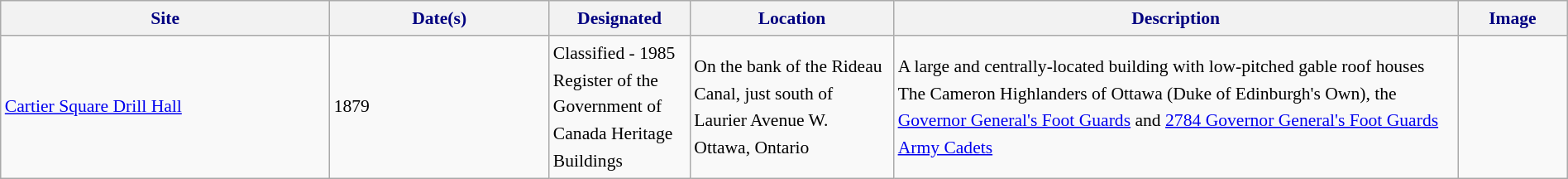<table class="wikitable sortable" style="font-size:90%;width:100%;border:0px;text-align:left;line-height:150%;">
<tr>
<th style="background: #f2f2f2; color: #000080" width="21%">Site</th>
<th style="background: #f2f2f2; color: #000080" width="14%">Date(s)</th>
<th style="background: #f2f2f2; color: #000080" width="9%">Designated</th>
<th style="background: #f2f2f2; color: #000080" width="13%">Location</th>
<th style="background: #f2f2f2; color: #000080" width="36%" class="unsortable">Description</th>
<th style="background: #f2f2f2; color: #000080" width="7%" class="unsortable">Image</th>
</tr>
<tr>
<td><a href='#'>Cartier Square Drill Hall</a></td>
<td>1879</td>
<td>Classified - 1985 Register of the Government of Canada Heritage Buildings</td>
<td>On the bank of the Rideau Canal, just south of Laurier Avenue W.<br>Ottawa, Ontario</td>
<td>A large and centrally-located building with low-pitched gable roof houses The Cameron Highlanders of Ottawa (Duke of Edinburgh's Own), the <a href='#'>Governor General's Foot Guards</a> and <a href='#'>2784 Governor General's Foot Guards Army Cadets</a></td>
<td></td>
</tr>
<tr>
</tr>
</table>
